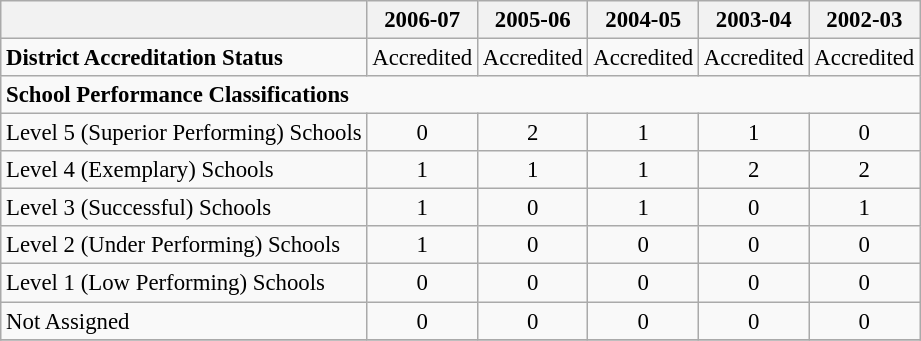<table class="wikitable" style="font-size: 95%;">
<tr>
<th></th>
<th>2006-07</th>
<th>2005-06</th>
<th>2004-05</th>
<th>2003-04</th>
<th>2002-03</th>
</tr>
<tr>
<td align="left"><strong>District Accreditation Status</strong></td>
<td align="center">Accredited</td>
<td align="center">Accredited</td>
<td align="center">Accredited</td>
<td align="center">Accredited</td>
<td align="center">Accredited</td>
</tr>
<tr>
<td align="left" colspan="6"><strong>School Performance Classifications</strong></td>
</tr>
<tr>
<td align="left">Level 5 (Superior Performing) Schools</td>
<td align="center">0</td>
<td align="center">2</td>
<td align="center">1</td>
<td align="center">1</td>
<td align="center">0</td>
</tr>
<tr>
<td align="left">Level 4 (Exemplary) Schools</td>
<td align="center">1</td>
<td align="center">1</td>
<td align="center">1</td>
<td align="center">2</td>
<td align="center">2</td>
</tr>
<tr>
<td align="left">Level 3 (Successful) Schools</td>
<td align="center">1</td>
<td align="center">0</td>
<td align="center">1</td>
<td align="center">0</td>
<td align="center">1</td>
</tr>
<tr>
<td align="left">Level 2 (Under Performing) Schools</td>
<td align="center">1</td>
<td align="center">0</td>
<td align="center">0</td>
<td align="center">0</td>
<td align="center">0</td>
</tr>
<tr>
<td align="left">Level 1 (Low Performing) Schools</td>
<td align="center">0</td>
<td align="center">0</td>
<td align="center">0</td>
<td align="center">0</td>
<td align="center">0</td>
</tr>
<tr>
<td align="left">Not Assigned</td>
<td align="center">0</td>
<td align="center">0</td>
<td align="center">0</td>
<td align="center">0</td>
<td align="center">0</td>
</tr>
<tr>
</tr>
</table>
